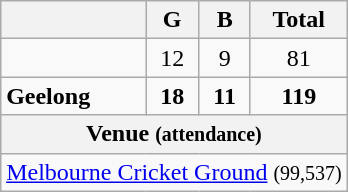<table class="wikitable" style="float:right; text-align:center; margin:1em;">
<tr>
<th></th>
<th>G</th>
<th>B</th>
<th>Total</th>
</tr>
<tr>
<td style="text-align:left"></td>
<td>12</td>
<td>9</td>
<td>81</td>
</tr>
<tr>
<td style="text-align:left"><strong>Geelong</strong></td>
<td><strong>18</strong></td>
<td><strong>11</strong></td>
<td><strong>119</strong></td>
</tr>
<tr>
<th colspan=4>Venue <small>(attendance)</small></th>
</tr>
<tr>
<td colspan=4><a href='#'>Melbourne Cricket Ground</a> <small>(99,537)</small></td>
</tr>
</table>
